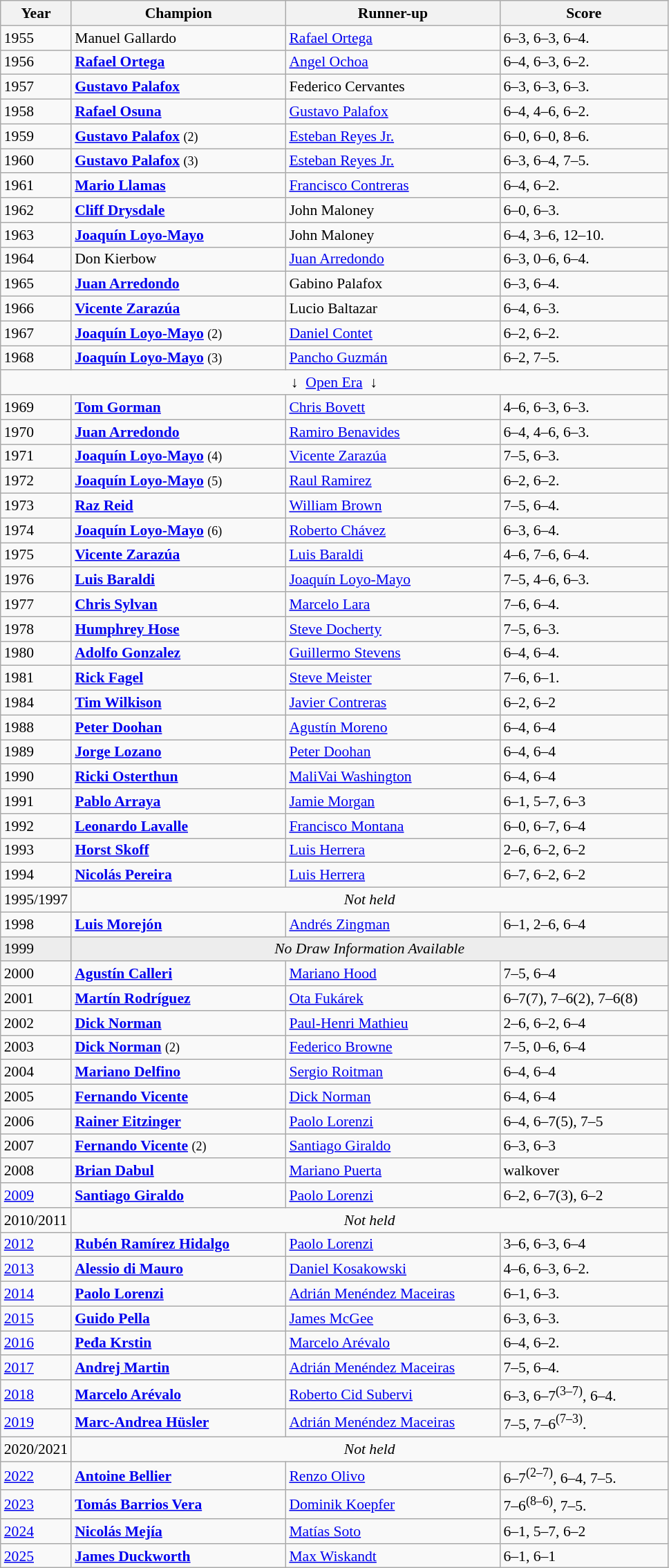<table class="wikitable" style="font-size:90%">
<tr>
<th>Year</th>
<th width="200">Champion</th>
<th width="200">Runner-up</th>
<th width="155">Score</th>
</tr>
<tr>
<td>1955</td>
<td> Manuel Gallardo</td>
<td> <a href='#'>Rafael Ortega</a></td>
<td>6–3, 6–3, 6–4.</td>
</tr>
<tr>
<td>1956</td>
<td> <strong><a href='#'>Rafael Ortega</a></strong></td>
<td> <a href='#'>Angel Ochoa</a></td>
<td>6–4, 6–3, 6–2.</td>
</tr>
<tr>
<td>1957</td>
<td> <strong><a href='#'>Gustavo Palafox</a></strong></td>
<td> Federico Cervantes</td>
<td>6–3, 6–3, 6–3.</td>
</tr>
<tr>
<td>1958</td>
<td>  <strong><a href='#'>Rafael Osuna</a></strong></td>
<td> <a href='#'>Gustavo Palafox</a></td>
<td>6–4, 4–6, 6–2.</td>
</tr>
<tr>
<td>1959</td>
<td> <strong><a href='#'>Gustavo Palafox</a></strong> <small>(2)</small></td>
<td> <a href='#'>Esteban Reyes Jr.</a></td>
<td>6–0, 6–0, 8–6.</td>
</tr>
<tr>
<td>1960</td>
<td> <strong><a href='#'>Gustavo Palafox</a></strong> <small>(3)</small></td>
<td> <a href='#'>Esteban Reyes Jr.</a></td>
<td>6–3, 6–4, 7–5.</td>
</tr>
<tr>
<td>1961</td>
<td> <strong><a href='#'>Mario Llamas</a></strong></td>
<td> <a href='#'>Francisco Contreras</a></td>
<td>6–4, 6–2.</td>
</tr>
<tr>
<td>1962</td>
<td>  <strong><a href='#'>Cliff Drysdale</a></strong></td>
<td> John Maloney</td>
<td>6–0, 6–3.</td>
</tr>
<tr>
<td>1963</td>
<td> <strong><a href='#'>Joaquín Loyo-Mayo</a></strong></td>
<td> John Maloney</td>
<td>6–4, 3–6, 12–10.</td>
</tr>
<tr>
<td>1964</td>
<td> Don Kierbow</td>
<td> <a href='#'>Juan Arredondo</a></td>
<td>6–3, 0–6, 6–4.</td>
</tr>
<tr>
<td>1965</td>
<td> <strong><a href='#'>Juan Arredondo</a></strong></td>
<td> Gabino Palafox</td>
<td>6–3, 6–4.</td>
</tr>
<tr>
<td>1966</td>
<td> <strong><a href='#'>Vicente Zarazúa</a></strong></td>
<td> Lucio Baltazar</td>
<td>6–4, 6–3.</td>
</tr>
<tr>
<td>1967</td>
<td> <strong><a href='#'>Joaquín Loyo-Mayo</a></strong> <small>(2)</small></td>
<td> <a href='#'>Daniel Contet</a></td>
<td>6–2, 6–2.</td>
</tr>
<tr>
<td>1968</td>
<td> <strong><a href='#'>Joaquín Loyo-Mayo</a></strong> <small>(3)</small></td>
<td> <a href='#'>Pancho Guzmán</a></td>
<td>6–2, 7–5.</td>
</tr>
<tr>
<td colspan=4 align=center>↓  <a href='#'>Open Era</a>  ↓</td>
</tr>
<tr>
<td>1969</td>
<td> <strong><a href='#'>Tom Gorman</a></strong></td>
<td> <a href='#'>Chris Bovett</a></td>
<td>4–6, 6–3, 6–3.</td>
</tr>
<tr>
<td>1970</td>
<td> <strong><a href='#'>Juan Arredondo</a></strong></td>
<td> <a href='#'>Ramiro Benavides</a></td>
<td>6–4, 4–6, 6–3.</td>
</tr>
<tr>
<td>1971</td>
<td> <strong><a href='#'>Joaquín Loyo-Mayo</a></strong> <small>(4)</small></td>
<td> <a href='#'>Vicente Zarazúa</a></td>
<td>7–5, 6–3.</td>
</tr>
<tr>
<td>1972</td>
<td> <strong><a href='#'>Joaquín Loyo-Mayo</a></strong> <small>(5)</small></td>
<td> <a href='#'>Raul Ramirez</a></td>
<td>6–2, 6–2.</td>
</tr>
<tr>
<td>1973</td>
<td>  <strong><a href='#'>Raz Reid</a></strong></td>
<td> <a href='#'>William Brown</a></td>
<td>7–5, 6–4.</td>
</tr>
<tr>
<td>1974</td>
<td> <strong><a href='#'>Joaquín Loyo-Mayo</a></strong> <small>(6)</small></td>
<td> <a href='#'>Roberto Chávez</a></td>
<td>6–3, 6–4.</td>
</tr>
<tr>
<td>1975</td>
<td>  <strong><a href='#'>Vicente Zarazúa</a></strong></td>
<td> <a href='#'>Luis Baraldi</a></td>
<td>4–6, 7–6, 6–4.</td>
</tr>
<tr>
<td>1976</td>
<td>  <strong><a href='#'>Luis Baraldi</a></strong></td>
<td> <a href='#'>Joaquín Loyo-Mayo</a></td>
<td>7–5, 4–6, 6–3.</td>
</tr>
<tr>
<td>1977</td>
<td> <strong><a href='#'>Chris Sylvan</a></strong></td>
<td> <a href='#'>Marcelo Lara</a></td>
<td>7–6, 6–4.</td>
</tr>
<tr>
<td>1978</td>
<td> <strong><a href='#'>Humphrey Hose</a></strong></td>
<td> <a href='#'>Steve Docherty</a></td>
<td>7–5, 6–3.</td>
</tr>
<tr>
<td>1980</td>
<td> <strong><a href='#'>Adolfo Gonzalez</a></strong></td>
<td> <a href='#'>Guillermo Stevens</a></td>
<td>6–4, 6–4.</td>
</tr>
<tr>
<td>1981</td>
<td> <strong><a href='#'>Rick Fagel</a></strong></td>
<td> <a href='#'>Steve Meister</a></td>
<td>7–6, 6–1.</td>
</tr>
<tr>
<td>1984</td>
<td> <strong><a href='#'>Tim Wilkison</a></strong></td>
<td> <a href='#'>Javier Contreras</a></td>
<td>6–2, 6–2</td>
</tr>
<tr>
<td>1988</td>
<td> <strong><a href='#'>Peter Doohan</a></strong></td>
<td> <a href='#'>Agustín Moreno</a></td>
<td>6–4, 6–4</td>
</tr>
<tr>
<td>1989</td>
<td> <strong><a href='#'>Jorge Lozano</a></strong></td>
<td> <a href='#'>Peter Doohan</a></td>
<td>6–4, 6–4</td>
</tr>
<tr>
<td>1990</td>
<td> <strong><a href='#'>Ricki Osterthun</a></strong></td>
<td> <a href='#'>MaliVai Washington</a></td>
<td>6–4, 6–4</td>
</tr>
<tr>
<td>1991</td>
<td> <strong><a href='#'>Pablo Arraya</a></strong></td>
<td> <a href='#'>Jamie Morgan</a></td>
<td>6–1, 5–7, 6–3</td>
</tr>
<tr>
<td>1992</td>
<td> <strong><a href='#'>Leonardo Lavalle</a></strong></td>
<td> <a href='#'>Francisco Montana</a></td>
<td>6–0, 6–7, 6–4</td>
</tr>
<tr>
<td>1993</td>
<td> <strong><a href='#'>Horst Skoff</a></strong></td>
<td> <a href='#'>Luis Herrera</a></td>
<td>2–6, 6–2, 6–2</td>
</tr>
<tr>
<td>1994</td>
<td> <strong><a href='#'>Nicolás Pereira</a></strong></td>
<td> <a href='#'>Luis Herrera</a></td>
<td>6–7, 6–2, 6–2</td>
</tr>
<tr>
<td>1995/1997</td>
<td colspan=4 align=center><em>Not held</em></td>
</tr>
<tr>
<td>1998</td>
<td> <strong><a href='#'>Luis Morejón</a></strong></td>
<td> <a href='#'>Andrés Zingman</a></td>
<td>6–1, 2–6, 6–4</td>
</tr>
<tr>
<td style="background:#ededed">1999</td>
<td colspan=3 align=center style="background:#ededed"><em>No Draw Information Available</em></td>
</tr>
<tr>
<td>2000</td>
<td> <strong><a href='#'>Agustín Calleri</a></strong></td>
<td> <a href='#'>Mariano Hood</a></td>
<td>7–5, 6–4</td>
</tr>
<tr>
<td>2001</td>
<td> <strong><a href='#'>Martín Rodríguez</a></strong></td>
<td> <a href='#'>Ota Fukárek</a></td>
<td>6–7(7), 7–6(2), 7–6(8)</td>
</tr>
<tr>
<td>2002</td>
<td> <strong><a href='#'>Dick Norman</a></strong></td>
<td> <a href='#'>Paul-Henri Mathieu</a></td>
<td>2–6, 6–2, 6–4</td>
</tr>
<tr>
<td>2003</td>
<td> <strong><a href='#'>Dick Norman</a></strong> <small>(2)</small></td>
<td> <a href='#'>Federico Browne</a></td>
<td>7–5, 0–6, 6–4</td>
</tr>
<tr>
<td>2004</td>
<td> <strong><a href='#'>Mariano Delfino</a></strong></td>
<td> <a href='#'>Sergio Roitman</a></td>
<td>6–4, 6–4</td>
</tr>
<tr>
<td>2005</td>
<td> <strong><a href='#'>Fernando Vicente</a></strong></td>
<td> <a href='#'>Dick Norman</a></td>
<td>6–4, 6–4</td>
</tr>
<tr>
<td>2006</td>
<td> <strong><a href='#'>Rainer Eitzinger</a></strong></td>
<td> <a href='#'>Paolo Lorenzi</a></td>
<td>6–4, 6–7(5), 7–5</td>
</tr>
<tr>
<td>2007</td>
<td> <strong><a href='#'>Fernando Vicente</a></strong> <small>(2)</small></td>
<td> <a href='#'>Santiago Giraldo</a></td>
<td>6–3, 6–3</td>
</tr>
<tr>
<td>2008</td>
<td> <strong><a href='#'>Brian Dabul</a></strong></td>
<td> <a href='#'>Mariano Puerta</a></td>
<td>walkover</td>
</tr>
<tr>
<td><a href='#'>2009</a></td>
<td> <strong><a href='#'>Santiago Giraldo</a></strong></td>
<td> <a href='#'>Paolo Lorenzi</a></td>
<td>6–2, 6–7(3), 6–2</td>
</tr>
<tr>
<td>2010/2011</td>
<td colspan=4 align=center><em>Not held</em></td>
</tr>
<tr>
<td><a href='#'>2012</a></td>
<td> <strong><a href='#'>Rubén Ramírez Hidalgo</a></strong></td>
<td> <a href='#'>Paolo Lorenzi</a></td>
<td>3–6, 6–3, 6–4</td>
</tr>
<tr>
<td><a href='#'>2013</a></td>
<td> <strong><a href='#'>Alessio di Mauro</a></strong></td>
<td> <a href='#'>Daniel Kosakowski</a></td>
<td>4–6, 6–3, 6–2.</td>
</tr>
<tr>
<td><a href='#'>2014</a></td>
<td> <strong><a href='#'>Paolo Lorenzi</a></strong></td>
<td> <a href='#'>Adrián Menéndez Maceiras</a></td>
<td>6–1, 6–3.</td>
</tr>
<tr>
<td><a href='#'>2015</a></td>
<td> <strong><a href='#'>Guido Pella</a></strong></td>
<td> <a href='#'>James McGee</a></td>
<td>6–3, 6–3.</td>
</tr>
<tr>
<td><a href='#'>2016</a></td>
<td> <strong><a href='#'>Peđa Krstin</a></strong></td>
<td> <a href='#'>Marcelo Arévalo</a></td>
<td>6–4, 6–2.</td>
</tr>
<tr>
<td><a href='#'>2017</a></td>
<td> <strong><a href='#'>Andrej Martin</a></strong></td>
<td> <a href='#'>Adrián Menéndez Maceiras</a></td>
<td>7–5, 6–4.</td>
</tr>
<tr>
<td><a href='#'>2018</a></td>
<td> <strong><a href='#'>Marcelo Arévalo</a></strong></td>
<td> <a href='#'>Roberto Cid Subervi</a></td>
<td>6–3, 6–7<sup>(3–7)</sup>, 6–4.</td>
</tr>
<tr>
<td><a href='#'>2019</a></td>
<td> <strong><a href='#'>Marc-Andrea Hüsler</a></strong></td>
<td> <a href='#'>Adrián Menéndez Maceiras</a></td>
<td>7–5, 7–6<sup>(7–3)</sup>.</td>
</tr>
<tr>
<td>2020/2021</td>
<td colspan=4 align=center><em>Not held</em></td>
</tr>
<tr>
<td><a href='#'>2022</a></td>
<td> <strong><a href='#'>Antoine Bellier</a></strong></td>
<td> <a href='#'>Renzo Olivo</a></td>
<td>6–7<sup>(2–7)</sup>, 6–4, 7–5.</td>
</tr>
<tr>
<td><a href='#'>2023</a></td>
<td> <strong><a href='#'>Tomás Barrios Vera</a></strong></td>
<td> <a href='#'>Dominik Koepfer</a></td>
<td>7–6<sup>(8–6)</sup>, 7–5.</td>
</tr>
<tr>
<td><a href='#'>2024</a></td>
<td> <strong><a href='#'>Nicolás Mejía</a></strong></td>
<td> <a href='#'>Matías Soto</a></td>
<td>6–1, 5–7, 6–2</td>
</tr>
<tr>
<td><a href='#'>2025</a></td>
<td> <strong><a href='#'>James Duckworth</a></strong></td>
<td> <a href='#'>Max Wiskandt</a></td>
<td>6–1, 6–1</td>
</tr>
</table>
